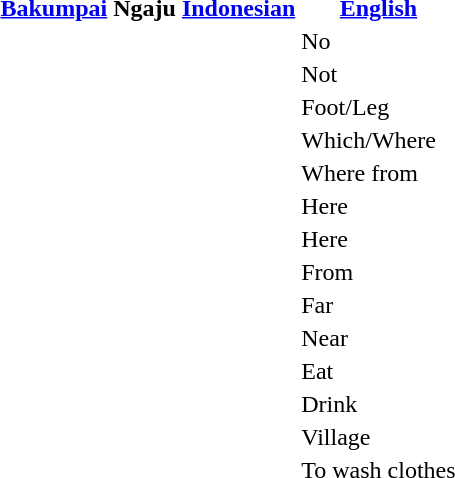<table>
<tr>
<th><a href='#'>Bakumpai</a></th>
<th>Ngaju</th>
<th><a href='#'>Indonesian</a></th>
<th><a href='#'>English</a></th>
</tr>
<tr>
<td></td>
<td></td>
<td></td>
<td>No</td>
</tr>
<tr>
<td></td>
<td></td>
<td></td>
<td>Not</td>
</tr>
<tr>
<td></td>
<td></td>
<td></td>
<td>Foot/Leg</td>
</tr>
<tr>
<td></td>
<td></td>
<td></td>
<td>Which/Where</td>
</tr>
<tr>
<td></td>
<td></td>
<td></td>
<td>Where from</td>
</tr>
<tr>
<td></td>
<td></td>
<td></td>
<td>Here</td>
</tr>
<tr>
<td></td>
<td></td>
<td></td>
<td>Here</td>
</tr>
<tr>
<td></td>
<td></td>
<td></td>
<td>From</td>
</tr>
<tr>
<td></td>
<td></td>
<td></td>
<td>Far</td>
</tr>
<tr>
<td></td>
<td></td>
<td></td>
<td>Near</td>
</tr>
<tr>
<td></td>
<td></td>
<td></td>
<td>Eat</td>
</tr>
<tr>
<td></td>
<td></td>
<td></td>
<td>Drink</td>
</tr>
<tr>
<td></td>
<td></td>
<td></td>
<td>Village</td>
</tr>
<tr>
<td></td>
<td></td>
<td></td>
<td>To wash clothes</td>
</tr>
<tr>
</tr>
</table>
